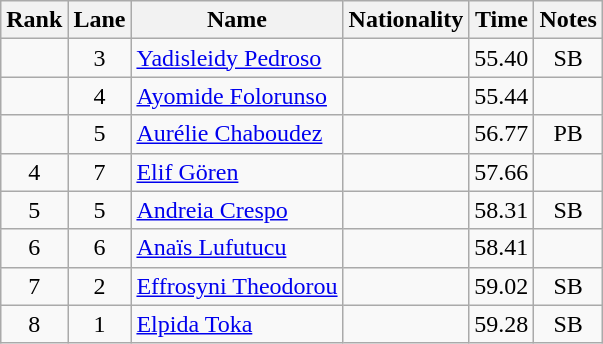<table class="wikitable sortable" style="text-align:center">
<tr>
<th>Rank</th>
<th>Lane</th>
<th>Name</th>
<th>Nationality</th>
<th>Time</th>
<th>Notes</th>
</tr>
<tr>
<td></td>
<td>3</td>
<td align=left><a href='#'>Yadisleidy Pedroso</a></td>
<td align=left></td>
<td>55.40</td>
<td>SB</td>
</tr>
<tr>
<td></td>
<td>4</td>
<td align=left><a href='#'>Ayomide Folorunso</a></td>
<td align=left></td>
<td>55.44</td>
<td></td>
</tr>
<tr>
<td></td>
<td>5</td>
<td align=left><a href='#'>Aurélie Chaboudez</a></td>
<td align=left></td>
<td>56.77</td>
<td>PB</td>
</tr>
<tr>
<td>4</td>
<td>7</td>
<td align=left><a href='#'>Elif Gören</a></td>
<td align=left></td>
<td>57.66</td>
<td></td>
</tr>
<tr>
<td>5</td>
<td>5</td>
<td align=left><a href='#'>Andreia Crespo</a></td>
<td align=left></td>
<td>58.31</td>
<td>SB</td>
</tr>
<tr>
<td>6</td>
<td>6</td>
<td align=left><a href='#'>Anaïs Lufutucu</a></td>
<td align=left></td>
<td>58.41</td>
<td></td>
</tr>
<tr>
<td>7</td>
<td>2</td>
<td align=left><a href='#'>Effrosyni Theodorou</a></td>
<td align=left></td>
<td>59.02</td>
<td>SB</td>
</tr>
<tr>
<td>8</td>
<td>1</td>
<td align=left><a href='#'>Elpida Toka</a></td>
<td align=left></td>
<td>59.28</td>
<td>SB</td>
</tr>
</table>
